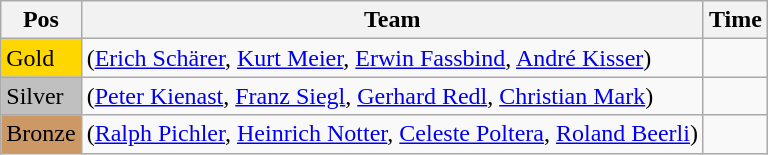<table class="wikitable">
<tr>
<th>Pos</th>
<th>Team</th>
<th>Time</th>
</tr>
<tr>
<td style="background:gold">Gold</td>
<td> (<a href='#'>Erich Schärer</a>, <a href='#'>Kurt Meier</a>, <a href='#'>Erwin Fassbind</a>, <a href='#'>André Kisser</a>)</td>
<td></td>
</tr>
<tr>
<td style="background:silver">Silver</td>
<td> (<a href='#'>Peter Kienast</a>, <a href='#'>Franz Siegl</a>, <a href='#'>Gerhard Redl</a>, <a href='#'>Christian Mark</a>)</td>
<td></td>
</tr>
<tr>
<td style="background:#cc9966">Bronze</td>
<td> (<a href='#'>Ralph Pichler</a>, <a href='#'>Heinrich Notter</a>, <a href='#'>Celeste Poltera</a>, <a href='#'>Roland Beerli</a>)</td>
<td></td>
</tr>
</table>
